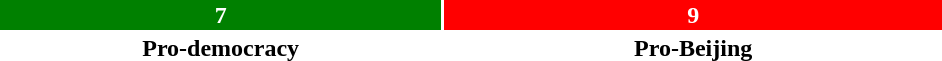<table style="width:50%; text-align:center;">
<tr style="color:white;">
<td style="background:green; width:47%;"><strong>7</strong></td>
<td style="background:red; width:53%;"><strong>9</strong></td>
</tr>
<tr>
<td><span><strong>Pro-democracy</strong></span></td>
<td><span><strong>Pro-Beijing</strong></span></td>
</tr>
</table>
